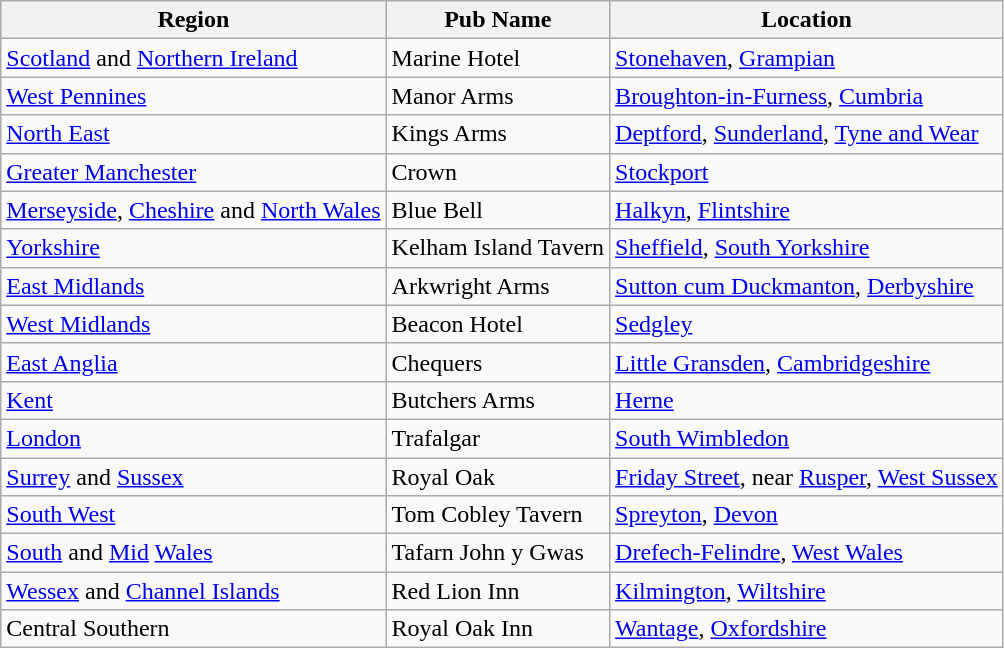<table class="wikitable">
<tr>
<th>Region</th>
<th>Pub Name</th>
<th>Location</th>
</tr>
<tr>
<td><a href='#'>Scotland</a> and <a href='#'>Northern Ireland</a></td>
<td>Marine Hotel</td>
<td><a href='#'>Stonehaven</a>, <a href='#'>Grampian</a></td>
</tr>
<tr>
<td><a href='#'>West Pennines</a></td>
<td>Manor Arms</td>
<td><a href='#'>Broughton-in-Furness</a>, <a href='#'>Cumbria</a></td>
</tr>
<tr>
<td><a href='#'>North East</a></td>
<td>Kings Arms</td>
<td><a href='#'>Deptford</a>, <a href='#'>Sunderland</a>, <a href='#'>Tyne and Wear</a></td>
</tr>
<tr>
<td><a href='#'>Greater Manchester</a></td>
<td>Crown</td>
<td><a href='#'>Stockport</a></td>
</tr>
<tr>
<td><a href='#'>Merseyside</a>, <a href='#'>Cheshire</a> and <a href='#'>North Wales</a></td>
<td>Blue Bell</td>
<td><a href='#'>Halkyn</a>, <a href='#'>Flintshire</a></td>
</tr>
<tr>
<td><a href='#'>Yorkshire</a></td>
<td>Kelham Island Tavern</td>
<td><a href='#'>Sheffield</a>, <a href='#'>South Yorkshire</a></td>
</tr>
<tr>
<td><a href='#'>East Midlands</a></td>
<td>Arkwright Arms</td>
<td><a href='#'>Sutton cum Duckmanton</a>, <a href='#'>Derbyshire</a></td>
</tr>
<tr>
<td><a href='#'>West Midlands</a></td>
<td>Beacon Hotel</td>
<td><a href='#'>Sedgley</a></td>
</tr>
<tr>
<td><a href='#'>East Anglia</a></td>
<td>Chequers</td>
<td><a href='#'>Little Gransden</a>, <a href='#'>Cambridgeshire</a></td>
</tr>
<tr>
<td><a href='#'>Kent</a></td>
<td>Butchers Arms</td>
<td><a href='#'>Herne</a></td>
</tr>
<tr>
<td><a href='#'>London</a></td>
<td>Trafalgar</td>
<td><a href='#'>South Wimbledon</a></td>
</tr>
<tr>
<td><a href='#'>Surrey</a> and <a href='#'>Sussex</a></td>
<td>Royal Oak</td>
<td><a href='#'>Friday Street</a>, near <a href='#'>Rusper</a>, <a href='#'>West Sussex</a></td>
</tr>
<tr>
<td><a href='#'>South West</a></td>
<td>Tom Cobley Tavern</td>
<td><a href='#'>Spreyton</a>, <a href='#'>Devon</a></td>
</tr>
<tr>
<td><a href='#'>South</a> and <a href='#'>Mid</a> <a href='#'>Wales</a></td>
<td>Tafarn John y Gwas</td>
<td><a href='#'>Drefech-Felindre</a>, <a href='#'>West Wales</a></td>
</tr>
<tr>
<td><a href='#'>Wessex</a> and <a href='#'>Channel Islands</a></td>
<td>Red Lion Inn</td>
<td><a href='#'>Kilmington</a>, <a href='#'>Wiltshire</a></td>
</tr>
<tr>
<td>Central Southern</td>
<td>Royal Oak Inn</td>
<td><a href='#'>Wantage</a>, <a href='#'>Oxfordshire</a></td>
</tr>
</table>
